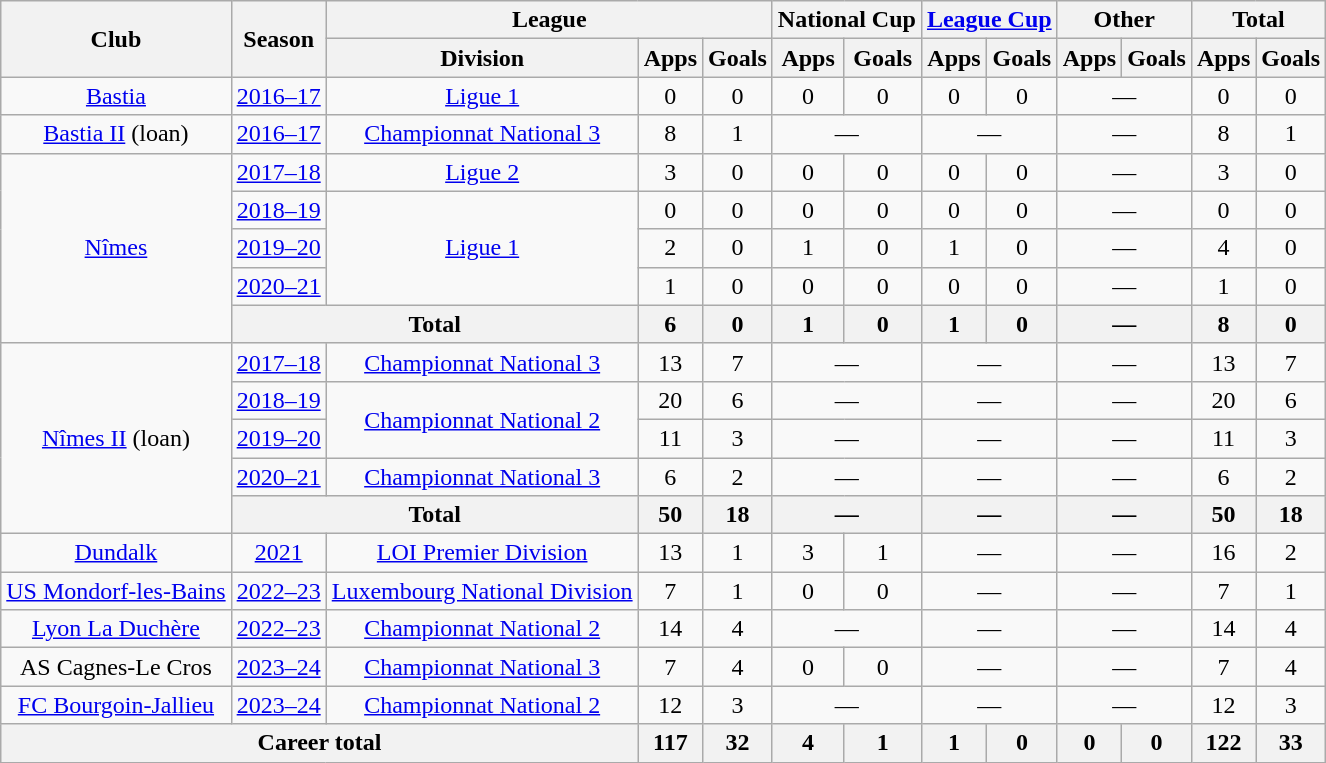<table class="wikitable" style="text-align:center">
<tr>
<th rowspan="2">Club</th>
<th rowspan="2">Season</th>
<th colspan="3">League</th>
<th colspan="2">National Cup</th>
<th colspan="2"><a href='#'>League Cup</a></th>
<th colspan="2">Other</th>
<th colspan="2">Total</th>
</tr>
<tr>
<th>Division</th>
<th>Apps</th>
<th>Goals</th>
<th>Apps</th>
<th>Goals</th>
<th>Apps</th>
<th>Goals</th>
<th>Apps</th>
<th>Goals</th>
<th>Apps</th>
<th>Goals</th>
</tr>
<tr>
<td><a href='#'>Bastia</a></td>
<td><a href='#'>2016–17</a></td>
<td><a href='#'>Ligue 1</a></td>
<td>0</td>
<td>0</td>
<td>0</td>
<td>0</td>
<td>0</td>
<td>0</td>
<td colspan="2">—</td>
<td>0</td>
<td>0</td>
</tr>
<tr>
<td><a href='#'>Bastia II</a> (loan)</td>
<td><a href='#'>2016–17</a></td>
<td><a href='#'>Championnat National 3</a></td>
<td>8</td>
<td>1</td>
<td colspan="2">—</td>
<td colspan="2">—</td>
<td colspan="2">—</td>
<td>8</td>
<td>1</td>
</tr>
<tr>
<td rowspan="5"><a href='#'>Nîmes</a></td>
<td><a href='#'>2017–18</a></td>
<td><a href='#'>Ligue 2</a></td>
<td>3</td>
<td>0</td>
<td>0</td>
<td>0</td>
<td>0</td>
<td>0</td>
<td colspan="2">—</td>
<td>3</td>
<td>0</td>
</tr>
<tr>
<td><a href='#'>2018–19</a></td>
<td rowspan="3"><a href='#'>Ligue 1</a></td>
<td>0</td>
<td>0</td>
<td>0</td>
<td>0</td>
<td>0</td>
<td>0</td>
<td colspan="2">—</td>
<td>0</td>
<td>0</td>
</tr>
<tr>
<td><a href='#'>2019–20</a></td>
<td>2</td>
<td>0</td>
<td>1</td>
<td>0</td>
<td>1</td>
<td>0</td>
<td colspan="2">—</td>
<td>4</td>
<td>0</td>
</tr>
<tr>
<td><a href='#'>2020–21</a></td>
<td>1</td>
<td>0</td>
<td>0</td>
<td>0</td>
<td>0</td>
<td>0</td>
<td colspan="2">—</td>
<td>1</td>
<td>0</td>
</tr>
<tr>
<th colspan="2">Total</th>
<th>6</th>
<th>0</th>
<th>1</th>
<th>0</th>
<th>1</th>
<th>0</th>
<th colspan="2">—</th>
<th>8</th>
<th>0</th>
</tr>
<tr>
<td rowspan="5"><a href='#'>Nîmes II</a> (loan)</td>
<td><a href='#'>2017–18</a></td>
<td><a href='#'>Championnat National 3</a></td>
<td>13</td>
<td>7</td>
<td colspan="2">—</td>
<td colspan="2">—</td>
<td colspan="2">—</td>
<td>13</td>
<td>7</td>
</tr>
<tr>
<td><a href='#'>2018–19</a></td>
<td rowspan="2"><a href='#'>Championnat National 2</a></td>
<td>20</td>
<td>6</td>
<td colspan="2">—</td>
<td colspan="2">—</td>
<td colspan="2">—</td>
<td>20</td>
<td>6</td>
</tr>
<tr>
<td><a href='#'>2019–20</a></td>
<td>11</td>
<td>3</td>
<td colspan="2">—</td>
<td colspan="2">—</td>
<td colspan="2">—</td>
<td>11</td>
<td>3</td>
</tr>
<tr>
<td><a href='#'>2020–21</a></td>
<td><a href='#'>Championnat National 3</a></td>
<td>6</td>
<td>2</td>
<td colspan="2">—</td>
<td colspan="2">—</td>
<td colspan="2">—</td>
<td>6</td>
<td>2</td>
</tr>
<tr>
<th colspan="2">Total</th>
<th>50</th>
<th>18</th>
<th colspan="2">—</th>
<th colspan="2">—</th>
<th colspan="2">—</th>
<th>50</th>
<th>18</th>
</tr>
<tr>
<td><a href='#'>Dundalk</a></td>
<td><a href='#'>2021</a></td>
<td><a href='#'>LOI Premier Division</a></td>
<td>13</td>
<td>1</td>
<td>3</td>
<td>1</td>
<td colspan=2>—</td>
<td colspan=2>—</td>
<td>16</td>
<td>2</td>
</tr>
<tr>
<td><a href='#'>US Mondorf-les-Bains</a></td>
<td><a href='#'>2022–23</a></td>
<td><a href='#'>Luxembourg National Division</a></td>
<td>7</td>
<td>1</td>
<td>0</td>
<td>0</td>
<td colspan=2>—</td>
<td colspan=2>—</td>
<td>7</td>
<td>1</td>
</tr>
<tr>
<td><a href='#'>Lyon La Duchère</a></td>
<td><a href='#'>2022–23</a></td>
<td><a href='#'>Championnat National 2</a></td>
<td>14</td>
<td>4</td>
<td colspan=2>—</td>
<td colspan=2>—</td>
<td colspan=2>—</td>
<td>14</td>
<td>4</td>
</tr>
<tr>
<td>AS Cagnes-Le Cros</td>
<td><a href='#'>2023–24</a></td>
<td><a href='#'>Championnat National 3</a></td>
<td>7</td>
<td>4</td>
<td>0</td>
<td>0</td>
<td colspan=2>—</td>
<td colspan=2>—</td>
<td>7</td>
<td>4</td>
</tr>
<tr>
<td><a href='#'>FC Bourgoin-Jallieu</a></td>
<td><a href='#'>2023–24</a></td>
<td><a href='#'>Championnat National 2</a></td>
<td>12</td>
<td>3</td>
<td colspan=2>—</td>
<td colspan=2>—</td>
<td colspan=2>—</td>
<td>12</td>
<td>3</td>
</tr>
<tr>
<th colspan="3">Career total</th>
<th>117</th>
<th>32</th>
<th>4</th>
<th>1</th>
<th>1</th>
<th>0</th>
<th>0</th>
<th>0</th>
<th>122</th>
<th>33</th>
</tr>
</table>
